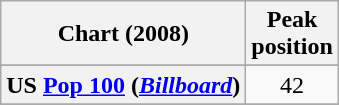<table class="wikitable sortable plainrowheaders" style="text-align:center;">
<tr>
<th scope="col">Chart (2008)</th>
<th scope="col">Peak<br>position</th>
</tr>
<tr>
</tr>
<tr>
</tr>
<tr>
</tr>
<tr>
</tr>
<tr>
<th scope="row">US <a href='#'>Pop 100</a> (<a href='#'><em>Billboard</em></a>)</th>
<td>42</td>
</tr>
<tr>
</tr>
</table>
